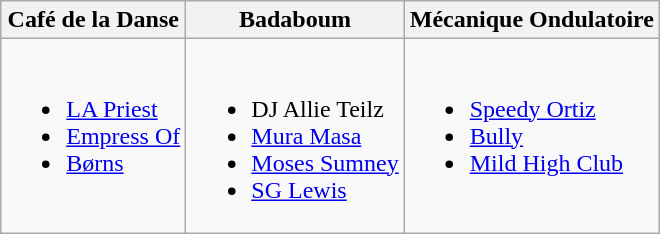<table class="wikitable">
<tr>
<th>Café de la Danse</th>
<th>Badaboum</th>
<th>Mécanique Ondulatoire</th>
</tr>
<tr valign="top">
<td><br><ul><li><a href='#'>LA Priest</a></li><li><a href='#'>Empress Of</a></li><li><a href='#'>Børns</a></li></ul></td>
<td><br><ul><li>DJ Allie Teilz</li><li><a href='#'>Mura Masa</a></li><li><a href='#'>Moses Sumney</a></li><li><a href='#'>SG Lewis</a></li></ul></td>
<td><br><ul><li><a href='#'>Speedy Ortiz</a></li><li><a href='#'>Bully</a></li><li><a href='#'>Mild High Club</a></li></ul></td>
</tr>
</table>
